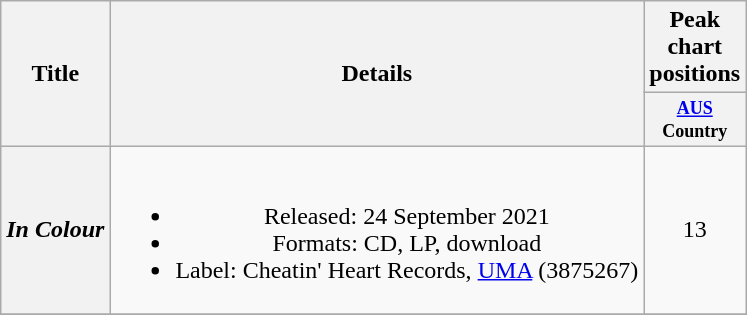<table class="wikitable plainrowheaders" style="text-align:center;">
<tr>
<th rowspan="2">Title</th>
<th rowspan="2">Details</th>
<th colspan="1">Peak chart positions</th>
</tr>
<tr>
<th style="width:3em;font-size:75%"><a href='#'>AUS</a> Country<br></th>
</tr>
<tr>
<th scope="row"><em>In Colour</em></th>
<td><br><ul><li>Released: 24 September 2021</li><li>Formats: CD, LP, download</li><li>Label: Cheatin' Heart Records, <a href='#'>UMA</a> (3875267)</li></ul></td>
<td>13</td>
</tr>
<tr>
</tr>
</table>
